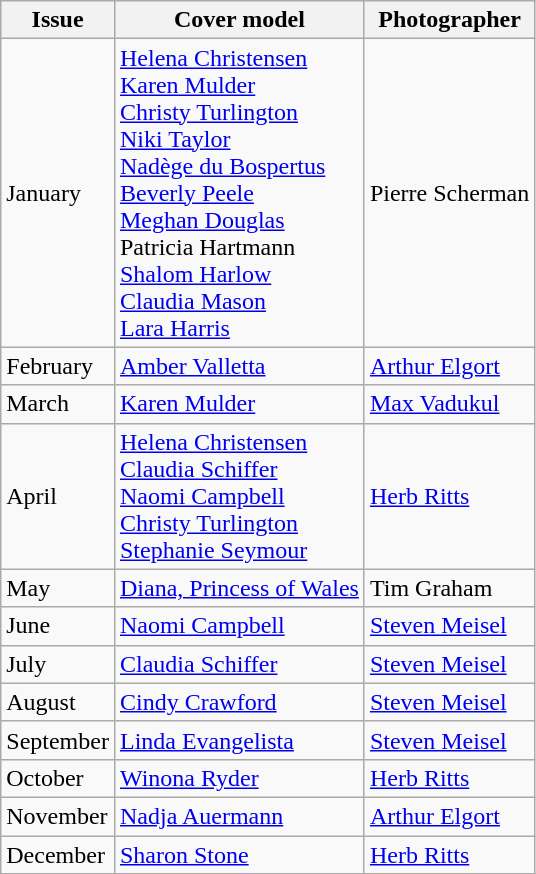<table class="sortable wikitable">
<tr>
<th>Issue</th>
<th>Cover model</th>
<th>Photographer</th>
</tr>
<tr>
<td>January</td>
<td><a href='#'>Helena Christensen</a><br><a href='#'>Karen Mulder</a><br><a href='#'>Christy Turlington</a><br><a href='#'>Niki Taylor</a><br><a href='#'>Nadège du Bospertus</a><br><a href='#'>Beverly Peele</a><br><a href='#'>Meghan Douglas</a><br>Patricia Hartmann<br><a href='#'>Shalom Harlow</a><br><a href='#'>Claudia Mason</a><br><a href='#'>Lara Harris</a></td>
<td>Pierre Scherman</td>
</tr>
<tr>
<td>February</td>
<td><a href='#'>Amber Valletta</a></td>
<td><a href='#'>Arthur Elgort</a></td>
</tr>
<tr>
<td>March</td>
<td><a href='#'>Karen Mulder</a></td>
<td><a href='#'>Max Vadukul</a></td>
</tr>
<tr>
<td>April</td>
<td><a href='#'>Helena Christensen</a><br><a href='#'>Claudia Schiffer</a><br><a href='#'>Naomi Campbell</a><br><a href='#'>Christy Turlington</a><br><a href='#'>Stephanie Seymour</a></td>
<td><a href='#'>Herb Ritts</a></td>
</tr>
<tr>
<td>May</td>
<td><a href='#'>Diana, Princess of Wales</a></td>
<td>Tim Graham</td>
</tr>
<tr>
<td>June</td>
<td><a href='#'>Naomi Campbell</a></td>
<td><a href='#'>Steven Meisel</a></td>
</tr>
<tr>
<td>July</td>
<td><a href='#'>Claudia Schiffer</a></td>
<td><a href='#'>Steven Meisel</a></td>
</tr>
<tr>
<td>August</td>
<td><a href='#'>Cindy Crawford</a></td>
<td><a href='#'>Steven Meisel</a></td>
</tr>
<tr>
<td>September</td>
<td><a href='#'>Linda Evangelista</a></td>
<td><a href='#'>Steven Meisel</a></td>
</tr>
<tr>
<td>October</td>
<td><a href='#'>Winona Ryder</a></td>
<td><a href='#'>Herb Ritts</a></td>
</tr>
<tr>
<td>November</td>
<td><a href='#'>Nadja Auermann</a></td>
<td><a href='#'>Arthur Elgort</a></td>
</tr>
<tr>
<td>December</td>
<td><a href='#'>Sharon Stone</a></td>
<td><a href='#'>Herb Ritts</a></td>
</tr>
</table>
